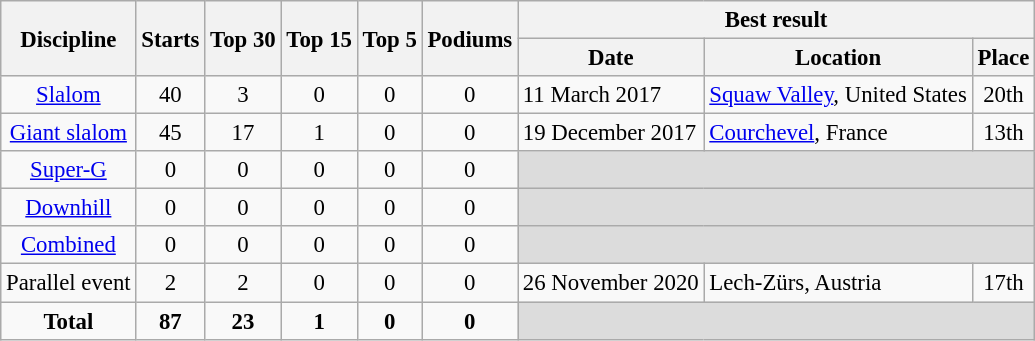<table class="wikitable" style="text-align:center; font-size:95%;">
<tr>
<th rowspan=2>Discipline</th>
<th rowspan=2>Starts</th>
<th rowspan=2>Top 30</th>
<th rowspan=2>Top 15</th>
<th rowspan=2>Top 5</th>
<th rowspan=2>Podiums</th>
<th colspan=3>Best result</th>
</tr>
<tr>
<th>Date</th>
<th>Location</th>
<th>Place</th>
</tr>
<tr>
<td><a href='#'>Slalom</a></td>
<td>40</td>
<td>3</td>
<td>0</td>
<td>0</td>
<td>0</td>
<td align=left>11 March 2017</td>
<td align=left> <a href='#'>Squaw Valley</a>, United States</td>
<td>20th</td>
</tr>
<tr>
<td><a href='#'>Giant slalom</a></td>
<td>45</td>
<td>17</td>
<td>1</td>
<td>0</td>
<td>0</td>
<td align=left>19 December 2017</td>
<td align=left> <a href='#'>Courchevel</a>, France</td>
<td>13th</td>
</tr>
<tr>
<td><a href='#'>Super-G</a></td>
<td>0</td>
<td>0</td>
<td>0</td>
<td>0</td>
<td>0</td>
<td colspan=3 bgcolor=#DCDCDC></td>
</tr>
<tr>
<td><a href='#'>Downhill</a></td>
<td>0</td>
<td>0</td>
<td>0</td>
<td>0</td>
<td>0</td>
<td colspan=3 bgcolor=#DCDCDC></td>
</tr>
<tr>
<td><a href='#'>Combined</a></td>
<td>0</td>
<td>0</td>
<td>0</td>
<td>0</td>
<td>0</td>
<td colspan=3 bgcolor=#DCDCDC></td>
</tr>
<tr>
<td>Parallel event</td>
<td>2</td>
<td>2</td>
<td>0</td>
<td>0</td>
<td>0</td>
<td align=left>26 November 2020</td>
<td align=left> Lech-Zürs, Austria</td>
<td>17th</td>
</tr>
<tr>
<td><strong>Total</strong></td>
<td><strong>87</strong></td>
<td><strong>23</strong></td>
<td><strong>1</strong></td>
<td><strong>0</strong></td>
<td><strong>0</strong></td>
<td colspan=3 bgcolor=#DCDCDC></td>
</tr>
</table>
